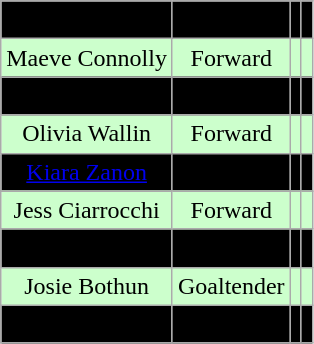<table class="wikitable">
<tr align="center" bgcolor=" ">
<td>Alyssa Machado</td>
<td>Forward</td>
<td></td>
<td></td>
</tr>
<tr align="center" bgcolor="#ccffcc">
<td>Maeve Connolly</td>
<td>Forward</td>
<td></td>
<td></td>
</tr>
<tr align="center" bgcolor=" ">
<td>Carrie Byrnes</td>
<td>Forward</td>
<td></td>
<td></td>
</tr>
<tr align="center" bgcolor="#ccffcc">
<td>Olivia Wallin</td>
<td>Forward</td>
<td></td>
<td></td>
</tr>
<tr align="center" bgcolor=" ">
<td><a href='#'>Kiara Zanon</a></td>
<td>Forward</td>
<td></td>
<td></td>
</tr>
<tr align="center" bgcolor="#ccffcc">
<td>Jess Ciarrocchi</td>
<td>Forward</td>
<td></td>
<td></td>
</tr>
<tr align="center" bgcolor=" ">
<td>Lyndie Lobdell</td>
<td>Defense</td>
<td></td>
<td></td>
</tr>
<tr align="center" bgcolor="#ccffcc">
<td>Josie Bothun</td>
<td>Goaltender</td>
<td></td>
<td></td>
</tr>
<tr align="center" bgcolor=" ">
<td>Annie Spring</td>
<td>Goaltender</td>
<td></td>
<td></td>
</tr>
</table>
